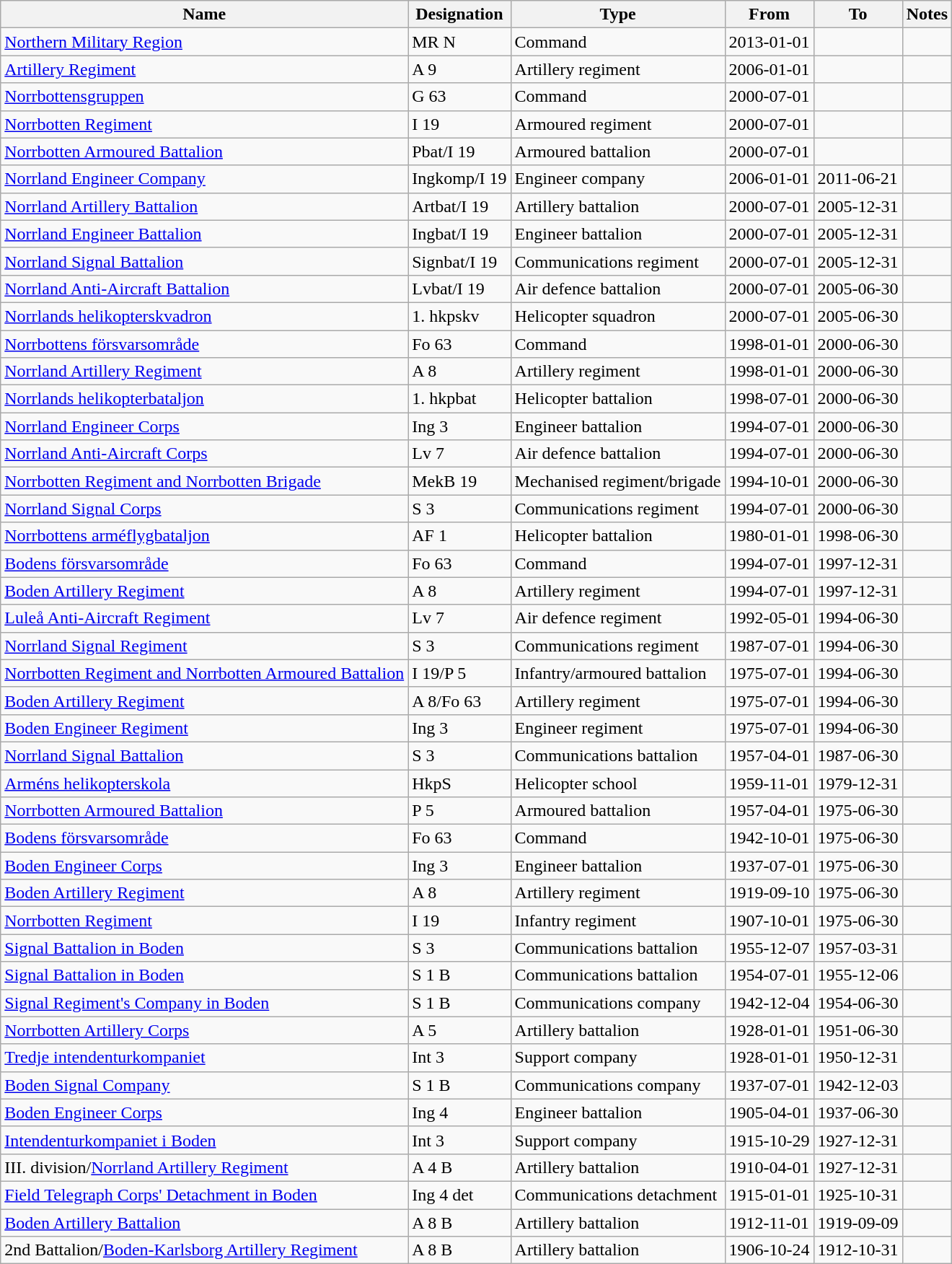<table class="wikitable sortable">
<tr>
<th>Name</th>
<th>Designation</th>
<th>Type</th>
<th>From</th>
<th>To</th>
<th>Notes</th>
</tr>
<tr>
<td><a href='#'>Northern Military Region</a></td>
<td>MR N</td>
<td>Command</td>
<td>2013-01-01</td>
<td></td>
<td></td>
</tr>
<tr>
<td><a href='#'>Artillery Regiment</a></td>
<td>A 9</td>
<td>Artillery regiment</td>
<td>2006-01-01</td>
<td></td>
<td></td>
</tr>
<tr>
<td><a href='#'>Norrbottensgruppen</a></td>
<td>G 63</td>
<td>Command</td>
<td>2000-07-01</td>
<td></td>
<td></td>
</tr>
<tr>
<td><a href='#'>Norrbotten Regiment</a></td>
<td>I 19</td>
<td>Armoured regiment</td>
<td>2000-07-01</td>
<td></td>
<td></td>
</tr>
<tr>
<td><a href='#'>Norrbotten Armoured Battalion</a></td>
<td>Pbat/I 19</td>
<td>Armoured battalion</td>
<td>2000-07-01</td>
<td></td>
<td></td>
</tr>
<tr>
<td><a href='#'>Norrland Engineer Company</a></td>
<td>Ingkomp/I 19</td>
<td>Engineer company</td>
<td>2006-01-01</td>
<td>2011-06-21</td>
<td></td>
</tr>
<tr>
<td><a href='#'>Norrland Artillery Battalion</a></td>
<td>Artbat/I 19</td>
<td>Artillery battalion</td>
<td>2000-07-01</td>
<td>2005-12-31</td>
<td></td>
</tr>
<tr>
<td><a href='#'>Norrland Engineer Battalion</a></td>
<td>Ingbat/I 19</td>
<td>Engineer battalion</td>
<td>2000-07-01</td>
<td>2005-12-31</td>
<td></td>
</tr>
<tr>
<td><a href='#'>Norrland Signal Battalion</a></td>
<td>Signbat/I 19</td>
<td>Communications regiment</td>
<td>2000-07-01</td>
<td>2005-12-31</td>
<td></td>
</tr>
<tr>
<td><a href='#'>Norrland Anti-Aircraft Battalion</a></td>
<td>Lvbat/I 19</td>
<td>Air defence battalion</td>
<td>2000-07-01</td>
<td>2005-06-30</td>
<td></td>
</tr>
<tr>
<td><a href='#'>Norrlands helikopterskvadron</a></td>
<td>1. hkpskv</td>
<td>Helicopter squadron</td>
<td>2000-07-01</td>
<td>2005-06-30</td>
<td></td>
</tr>
<tr>
<td><a href='#'>Norrbottens försvarsområde</a></td>
<td>Fo 63</td>
<td>Command</td>
<td>1998-01-01</td>
<td>2000-06-30</td>
<td></td>
</tr>
<tr>
<td><a href='#'>Norrland Artillery Regiment</a></td>
<td>A 8</td>
<td>Artillery regiment</td>
<td>1998-01-01</td>
<td>2000-06-30</td>
<td></td>
</tr>
<tr>
<td><a href='#'>Norrlands helikopterbataljon</a></td>
<td>1. hkpbat</td>
<td>Helicopter battalion</td>
<td>1998-07-01</td>
<td>2000-06-30</td>
<td></td>
</tr>
<tr>
<td><a href='#'>Norrland Engineer Corps</a></td>
<td>Ing 3</td>
<td>Engineer battalion</td>
<td>1994-07-01</td>
<td>2000-06-30</td>
<td></td>
</tr>
<tr>
<td><a href='#'>Norrland Anti-Aircraft Corps</a></td>
<td>Lv 7</td>
<td>Air defence battalion</td>
<td>1994-07-01</td>
<td>2000-06-30</td>
<td></td>
</tr>
<tr>
<td><a href='#'>Norrbotten Regiment and Norrbotten Brigade</a></td>
<td>MekB 19</td>
<td>Mechanised regiment/brigade</td>
<td>1994-10-01</td>
<td>2000-06-30</td>
<td></td>
</tr>
<tr>
<td><a href='#'>Norrland Signal Corps</a></td>
<td>S 3</td>
<td>Communications regiment</td>
<td>1994-07-01</td>
<td>2000-06-30</td>
<td></td>
</tr>
<tr>
<td><a href='#'>Norrbottens arméflygbataljon</a></td>
<td>AF 1</td>
<td>Helicopter battalion</td>
<td>1980-01-01</td>
<td>1998-06-30</td>
<td></td>
</tr>
<tr>
<td><a href='#'>Bodens försvarsområde</a></td>
<td>Fo 63</td>
<td>Command</td>
<td>1994-07-01</td>
<td>1997-12-31</td>
<td></td>
</tr>
<tr>
<td><a href='#'>Boden Artillery Regiment</a></td>
<td>A 8</td>
<td>Artillery regiment</td>
<td>1994-07-01</td>
<td>1997-12-31</td>
<td></td>
</tr>
<tr>
<td><a href='#'>Luleå Anti-Aircraft Regiment</a></td>
<td>Lv 7</td>
<td>Air defence regiment</td>
<td>1992-05-01</td>
<td>1994-06-30</td>
<td></td>
</tr>
<tr>
<td><a href='#'>Norrland Signal Regiment</a></td>
<td>S 3</td>
<td>Communications regiment</td>
<td>1987-07-01</td>
<td>1994-06-30</td>
<td></td>
</tr>
<tr>
<td><a href='#'>Norrbotten Regiment and Norrbotten Armoured Battalion</a></td>
<td>I 19/P 5</td>
<td>Infantry/armoured battalion</td>
<td>1975-07-01</td>
<td>1994-06-30</td>
<td></td>
</tr>
<tr>
<td><a href='#'>Boden Artillery Regiment</a></td>
<td>A 8/Fo 63</td>
<td>Artillery regiment</td>
<td>1975-07-01</td>
<td>1994-06-30</td>
<td></td>
</tr>
<tr>
<td><a href='#'>Boden Engineer Regiment</a></td>
<td>Ing 3</td>
<td>Engineer regiment</td>
<td>1975-07-01</td>
<td>1994-06-30</td>
<td></td>
</tr>
<tr>
<td><a href='#'>Norrland Signal Battalion</a></td>
<td>S 3</td>
<td>Communications battalion</td>
<td>1957-04-01</td>
<td>1987-06-30</td>
<td></td>
</tr>
<tr>
<td><a href='#'>Arméns helikopterskola</a></td>
<td>HkpS</td>
<td>Helicopter school</td>
<td>1959-11-01</td>
<td>1979-12-31</td>
<td></td>
</tr>
<tr>
<td><a href='#'>Norrbotten Armoured Battalion</a></td>
<td>P 5</td>
<td>Armoured battalion</td>
<td>1957-04-01</td>
<td>1975-06-30</td>
<td></td>
</tr>
<tr>
<td><a href='#'>Bodens försvarsområde</a></td>
<td>Fo 63</td>
<td>Command</td>
<td>1942-10-01</td>
<td>1975-06-30</td>
<td></td>
</tr>
<tr>
<td><a href='#'>Boden Engineer Corps</a></td>
<td>Ing 3</td>
<td>Engineer battalion</td>
<td>1937-07-01</td>
<td>1975-06-30</td>
<td></td>
</tr>
<tr>
<td><a href='#'>Boden Artillery Regiment</a></td>
<td>A 8</td>
<td>Artillery regiment</td>
<td>1919-09-10</td>
<td>1975-06-30</td>
<td></td>
</tr>
<tr>
<td><a href='#'>Norrbotten Regiment</a></td>
<td>I 19</td>
<td>Infantry regiment</td>
<td>1907-10-01</td>
<td>1975-06-30</td>
<td></td>
</tr>
<tr>
<td><a href='#'>Signal Battalion in Boden</a></td>
<td>S 3</td>
<td>Communications battalion</td>
<td>1955-12-07</td>
<td>1957-03-31</td>
<td></td>
</tr>
<tr>
<td><a href='#'>Signal Battalion in Boden</a></td>
<td>S 1 B</td>
<td>Communications battalion</td>
<td>1954-07-01</td>
<td>1955-12-06</td>
<td></td>
</tr>
<tr>
<td><a href='#'>Signal Regiment's Company in Boden</a></td>
<td>S 1 B</td>
<td>Communications company</td>
<td>1942-12-04</td>
<td>1954-06-30</td>
<td></td>
</tr>
<tr>
<td><a href='#'>Norrbotten Artillery Corps</a></td>
<td>A 5</td>
<td>Artillery battalion</td>
<td>1928-01-01</td>
<td>1951-06-30</td>
<td></td>
</tr>
<tr>
<td><a href='#'>Tredje intendenturkompaniet</a></td>
<td>Int 3</td>
<td>Support company</td>
<td>1928-01-01</td>
<td>1950-12-31</td>
<td></td>
</tr>
<tr>
<td><a href='#'>Boden Signal Company</a></td>
<td>S 1 B</td>
<td>Communications company</td>
<td>1937-07-01</td>
<td>1942-12-03</td>
<td></td>
</tr>
<tr>
<td><a href='#'>Boden Engineer Corps</a></td>
<td>Ing 4</td>
<td>Engineer battalion</td>
<td>1905-04-01</td>
<td>1937-06-30</td>
<td></td>
</tr>
<tr>
<td><a href='#'>Intendenturkompaniet i Boden</a></td>
<td>Int 3</td>
<td>Support company</td>
<td>1915-10-29</td>
<td>1927-12-31</td>
<td></td>
</tr>
<tr>
<td>III. division/<a href='#'>Norrland Artillery Regiment</a></td>
<td>A 4 B</td>
<td>Artillery battalion</td>
<td>1910-04-01</td>
<td>1927-12-31</td>
<td></td>
</tr>
<tr>
<td><a href='#'>Field Telegraph Corps' Detachment in Boden</a></td>
<td>Ing 4 det</td>
<td>Communications detachment</td>
<td>1915-01-01</td>
<td>1925-10-31</td>
<td></td>
</tr>
<tr>
<td><a href='#'>Boden Artillery Battalion</a></td>
<td>A 8 B</td>
<td>Artillery battalion</td>
<td>1912-11-01</td>
<td>1919-09-09</td>
<td></td>
</tr>
<tr>
<td>2nd Battalion/<a href='#'>Boden-Karlsborg Artillery Regiment</a></td>
<td>A 8 B</td>
<td>Artillery battalion</td>
<td>1906-10-24</td>
<td>1912-10-31</td>
<td></td>
</tr>
</table>
